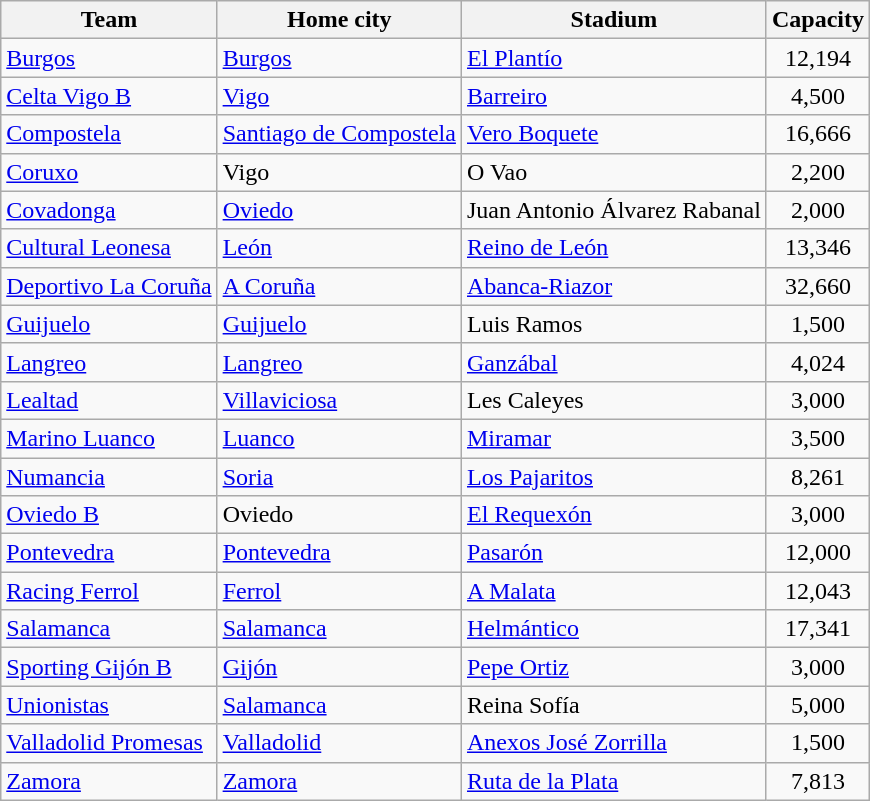<table class="wikitable sortable">
<tr>
<th>Team</th>
<th>Home city</th>
<th>Stadium</th>
<th>Capacity</th>
</tr>
<tr>
<td><a href='#'>Burgos</a></td>
<td><a href='#'>Burgos</a></td>
<td><a href='#'>El Plantío</a></td>
<td align=center>12,194</td>
</tr>
<tr>
<td><a href='#'>Celta Vigo B</a></td>
<td><a href='#'>Vigo</a></td>
<td><a href='#'>Barreiro</a></td>
<td align=center>4,500</td>
</tr>
<tr>
<td><a href='#'>Compostela</a></td>
<td><a href='#'>Santiago de Compostela</a></td>
<td><a href='#'>Vero Boquete</a></td>
<td align=center>16,666</td>
</tr>
<tr>
<td><a href='#'>Coruxo</a></td>
<td>Vigo</td>
<td>O Vao</td>
<td align=center>2,200</td>
</tr>
<tr>
<td><a href='#'>Covadonga</a></td>
<td><a href='#'>Oviedo</a></td>
<td>Juan Antonio Álvarez Rabanal</td>
<td align=center>2,000</td>
</tr>
<tr>
<td><a href='#'>Cultural Leonesa</a></td>
<td><a href='#'>León</a></td>
<td><a href='#'>Reino de León</a></td>
<td align=center>13,346</td>
</tr>
<tr>
<td><a href='#'>Deportivo La Coruña</a></td>
<td><a href='#'>A Coruña</a></td>
<td><a href='#'>Abanca-Riazor</a></td>
<td align=center>32,660</td>
</tr>
<tr>
<td><a href='#'>Guijuelo</a></td>
<td><a href='#'>Guijuelo</a></td>
<td>Luis Ramos</td>
<td align=center>1,500</td>
</tr>
<tr>
<td><a href='#'>Langreo</a></td>
<td><a href='#'>Langreo</a></td>
<td><a href='#'>Ganzábal</a></td>
<td align=center>4,024</td>
</tr>
<tr>
<td><a href='#'>Lealtad</a></td>
<td><a href='#'>Villaviciosa</a></td>
<td>Les Caleyes</td>
<td align=center>3,000</td>
</tr>
<tr>
<td><a href='#'>Marino Luanco</a></td>
<td><a href='#'>Luanco</a></td>
<td><a href='#'>Miramar</a></td>
<td align=center>3,500</td>
</tr>
<tr>
<td><a href='#'>Numancia</a></td>
<td><a href='#'>Soria</a></td>
<td><a href='#'>Los Pajaritos</a></td>
<td align=center>8,261</td>
</tr>
<tr>
<td><a href='#'>Oviedo B</a></td>
<td>Oviedo</td>
<td><a href='#'>El Requexón</a></td>
<td align=center>3,000</td>
</tr>
<tr>
<td><a href='#'>Pontevedra</a></td>
<td><a href='#'>Pontevedra</a></td>
<td><a href='#'>Pasarón</a></td>
<td align=center>12,000</td>
</tr>
<tr>
<td><a href='#'>Racing Ferrol</a></td>
<td><a href='#'>Ferrol</a></td>
<td><a href='#'>A Malata</a></td>
<td align=center>12,043</td>
</tr>
<tr>
<td><a href='#'>Salamanca</a></td>
<td><a href='#'>Salamanca</a></td>
<td><a href='#'>Helmántico</a></td>
<td align=center>17,341</td>
</tr>
<tr>
<td><a href='#'>Sporting Gijón B</a></td>
<td><a href='#'>Gijón</a></td>
<td><a href='#'>Pepe Ortiz</a></td>
<td align=center>3,000</td>
</tr>
<tr>
<td><a href='#'>Unionistas</a></td>
<td><a href='#'>Salamanca</a></td>
<td>Reina Sofía</td>
<td align=center>5,000</td>
</tr>
<tr>
<td><a href='#'>Valladolid Promesas</a></td>
<td><a href='#'>Valladolid</a></td>
<td><a href='#'>Anexos José Zorrilla</a></td>
<td align=center>1,500</td>
</tr>
<tr>
<td><a href='#'>Zamora</a></td>
<td><a href='#'>Zamora</a></td>
<td><a href='#'>Ruta de la Plata</a></td>
<td align=center>7,813</td>
</tr>
</table>
